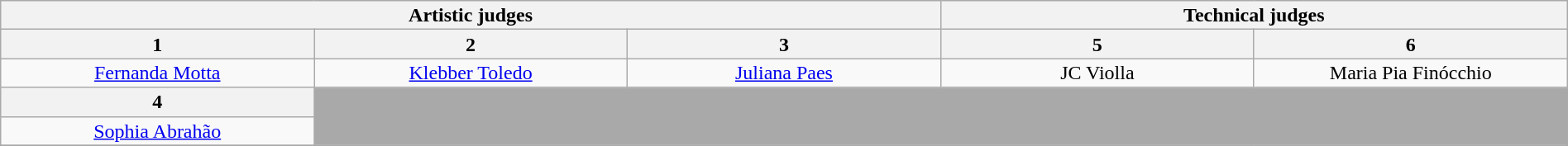<table class="wikitable" style="font-size:100%; line-height:16px; text-align:center" width="100%">
<tr>
<th colspan=3>Artistic judges</th>
<th colspan=2>Technical judges</th>
</tr>
<tr>
<th width=150>1</th>
<th width=150>2</th>
<th width=150>3</th>
<th width=150>5</th>
<th width=150>6</th>
</tr>
<tr>
<td><a href='#'>Fernanda Motta</a></td>
<td><a href='#'>Klebber Toledo</a></td>
<td><a href='#'>Juliana Paes</a></td>
<td>JC Violla</td>
<td>Maria Pia Finócchio</td>
</tr>
<tr>
<th>4</th>
<td rowspan=2 colspan=4 bgcolor="A9A9A9"></td>
</tr>
<tr>
<td><a href='#'>Sophia Abrahão</a></td>
</tr>
<tr>
</tr>
</table>
